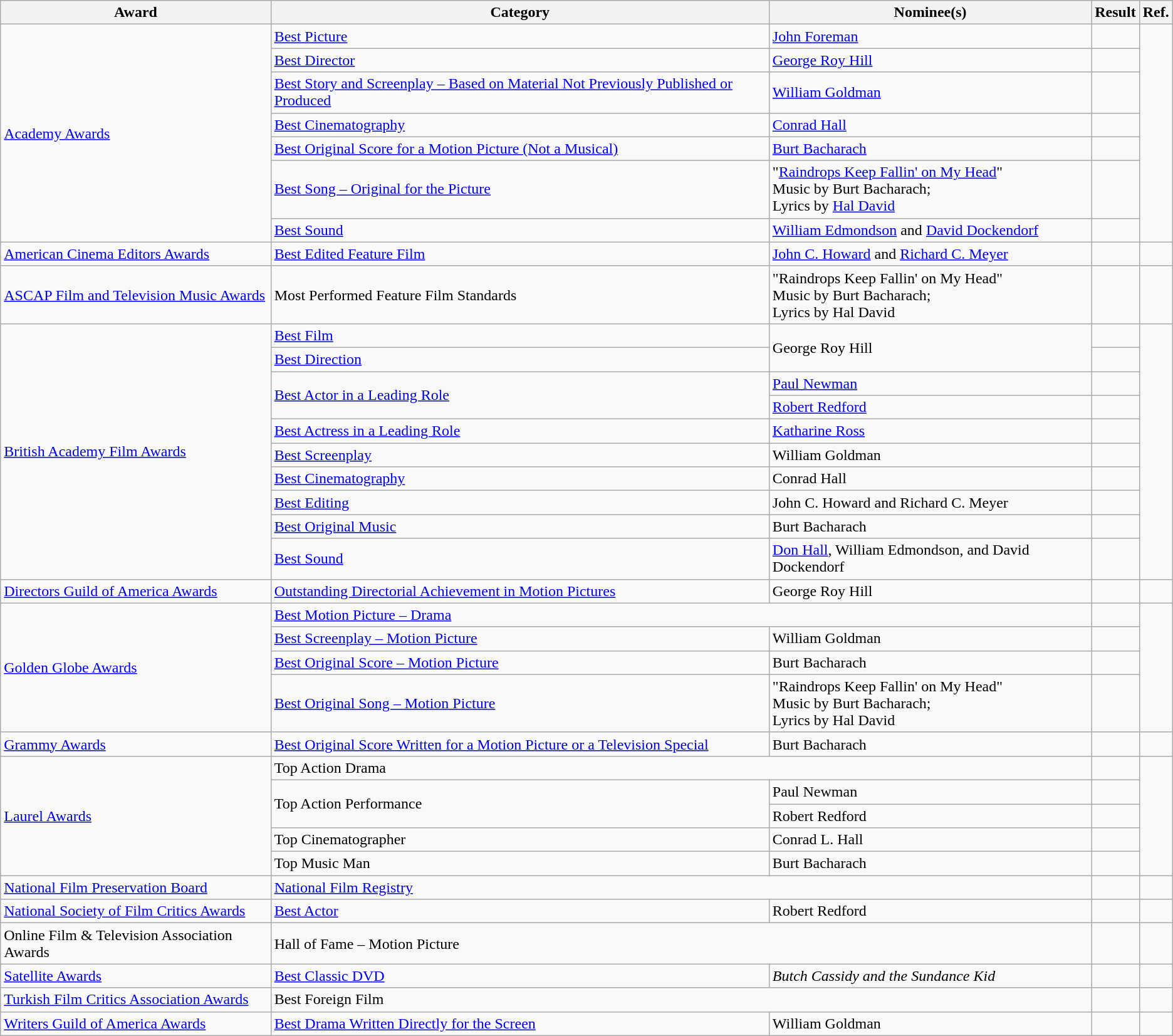<table class="wikitable">
<tr>
<th>Award</th>
<th>Category</th>
<th>Nominee(s)</th>
<th>Result</th>
<th>Ref.</th>
</tr>
<tr>
<td rowspan="7"><a href='#'>Academy Awards</a></td>
<td><a href='#'>Best Picture</a></td>
<td><a href='#'>John Foreman</a></td>
<td></td>
<td align="center" rowspan="7"></td>
</tr>
<tr>
<td><a href='#'>Best Director</a></td>
<td><a href='#'>George Roy Hill</a></td>
<td></td>
</tr>
<tr>
<td><a href='#'>Best Story and Screenplay – Based on Material Not Previously Published or Produced</a></td>
<td><a href='#'>William Goldman</a></td>
<td></td>
</tr>
<tr>
<td><a href='#'>Best Cinematography</a></td>
<td><a href='#'>Conrad Hall</a></td>
<td></td>
</tr>
<tr>
<td><a href='#'>Best Original Score for a Motion Picture (Not a Musical)</a></td>
<td><a href='#'>Burt Bacharach</a></td>
<td></td>
</tr>
<tr>
<td><a href='#'>Best Song – Original for the Picture</a></td>
<td>"<a href='#'>Raindrops Keep Fallin' on My Head</a>" <br> Music by Burt Bacharach; <br> Lyrics by <a href='#'>Hal David</a></td>
<td></td>
</tr>
<tr>
<td><a href='#'>Best Sound</a></td>
<td><a href='#'>William Edmondson</a> and <a href='#'>David Dockendorf</a></td>
<td></td>
</tr>
<tr>
<td><a href='#'>American Cinema Editors Awards</a></td>
<td><a href='#'>Best Edited Feature Film</a></td>
<td><a href='#'>John C. Howard</a> and <a href='#'>Richard C. Meyer</a></td>
<td></td>
</tr>
<tr>
<td><a href='#'>ASCAP Film and Television Music Awards</a></td>
<td>Most Performed Feature Film Standards</td>
<td>"Raindrops Keep Fallin' on My Head" <br> Music by Burt Bacharach; <br> Lyrics by Hal David</td>
<td></td>
<td align="center"></td>
</tr>
<tr>
<td rowspan="10"><a href='#'>British Academy Film Awards</a></td>
<td><a href='#'>Best Film</a></td>
<td rowspan="2">George Roy Hill</td>
<td></td>
<td align="center" rowspan="10"></td>
</tr>
<tr>
<td><a href='#'>Best Direction</a></td>
<td></td>
</tr>
<tr>
<td rowspan="2"><a href='#'>Best Actor in a Leading Role</a></td>
<td><a href='#'>Paul Newman</a></td>
<td></td>
</tr>
<tr>
<td><a href='#'>Robert Redford</a></td>
<td></td>
</tr>
<tr>
<td><a href='#'>Best Actress in a Leading Role</a></td>
<td><a href='#'>Katharine Ross</a></td>
<td></td>
</tr>
<tr>
<td><a href='#'>Best Screenplay</a></td>
<td>William Goldman</td>
<td></td>
</tr>
<tr>
<td><a href='#'>Best Cinematography</a></td>
<td>Conrad Hall</td>
<td></td>
</tr>
<tr>
<td><a href='#'>Best Editing</a></td>
<td>John C. Howard and Richard C. Meyer</td>
<td></td>
</tr>
<tr>
<td><a href='#'>Best Original Music</a></td>
<td>Burt Bacharach</td>
<td></td>
</tr>
<tr>
<td><a href='#'>Best Sound</a></td>
<td><a href='#'>Don Hall</a>, William Edmondson, and David Dockendorf</td>
<td></td>
</tr>
<tr>
<td><a href='#'>Directors Guild of America Awards</a></td>
<td><a href='#'>Outstanding Directorial Achievement in Motion Pictures</a></td>
<td>George Roy Hill</td>
<td></td>
<td align="center"></td>
</tr>
<tr>
<td rowspan="4"><a href='#'>Golden Globe Awards</a></td>
<td colspan="2"><a href='#'>Best Motion Picture – Drama</a></td>
<td></td>
<td align="center" rowspan="4"></td>
</tr>
<tr>
<td><a href='#'>Best Screenplay – Motion Picture</a></td>
<td>William Goldman</td>
<td></td>
</tr>
<tr>
<td><a href='#'>Best Original Score – Motion Picture</a></td>
<td>Burt Bacharach</td>
<td></td>
</tr>
<tr>
<td><a href='#'>Best Original Song – Motion Picture</a></td>
<td>"Raindrops Keep Fallin' on My Head" <br> Music by Burt Bacharach; <br> Lyrics by Hal David</td>
<td></td>
</tr>
<tr>
<td><a href='#'>Grammy Awards</a></td>
<td><a href='#'>Best Original Score Written for a Motion Picture or a Television Special</a></td>
<td>Burt Bacharach</td>
<td></td>
<td align="center"></td>
</tr>
<tr>
<td rowspan="5"><a href='#'>Laurel Awards</a></td>
<td colspan="2">Top Action Drama</td>
<td></td>
<td align="center" rowspan="5"></td>
</tr>
<tr>
<td rowspan="2">Top Action Performance</td>
<td>Paul Newman</td>
<td></td>
</tr>
<tr>
<td>Robert Redford</td>
<td></td>
</tr>
<tr>
<td>Top Cinematographer</td>
<td>Conrad L. Hall</td>
<td></td>
</tr>
<tr>
<td>Top Music Man</td>
<td>Burt Bacharach</td>
<td></td>
</tr>
<tr>
<td><a href='#'>National Film Preservation Board</a></td>
<td colspan="2"><a href='#'>National Film Registry</a></td>
<td></td>
<td align="center"></td>
</tr>
<tr>
<td><a href='#'>National Society of Film Critics Awards</a></td>
<td><a href='#'>Best Actor</a></td>
<td>Robert Redford</td>
<td></td>
<td align="center"></td>
</tr>
<tr>
<td>Online Film & Television Association Awards</td>
<td colspan="2">Hall of Fame – Motion Picture</td>
<td></td>
<td align="center"></td>
</tr>
<tr>
<td><a href='#'>Satellite Awards</a></td>
<td><a href='#'>Best Classic DVD</a></td>
<td><em>Butch Cassidy and the Sundance Kid</em> <br> </td>
<td></td>
<td align="center"></td>
</tr>
<tr>
<td><a href='#'>Turkish Film Critics Association Awards</a></td>
<td colspan="2">Best Foreign Film</td>
<td></td>
<td align="center"></td>
</tr>
<tr>
<td><a href='#'>Writers Guild of America Awards</a></td>
<td><a href='#'>Best Drama Written Directly for the Screen</a></td>
<td>William Goldman</td>
<td></td>
<td align="center"></td>
</tr>
</table>
